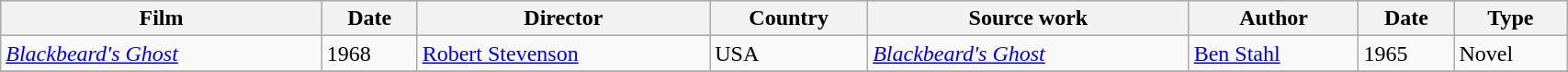<table class="wikitable" style=width:90%>
<tr style="background:#CCCCCC;">
<th>Film</th>
<th>Date</th>
<th>Director</th>
<th>Country</th>
<th>Source work</th>
<th>Author</th>
<th>Date</th>
<th>Type</th>
</tr>
<tr>
<td><em><a href='#'>Blackbeard's Ghost</a></em></td>
<td>1968</td>
<td><a href='#'>Robert Stevenson</a></td>
<td>USA</td>
<td><em><a href='#'>Blackbeard's Ghost</a></em></td>
<td><a href='#'>Ben Stahl</a></td>
<td>1965</td>
<td>Novel</td>
</tr>
<tr>
</tr>
</table>
